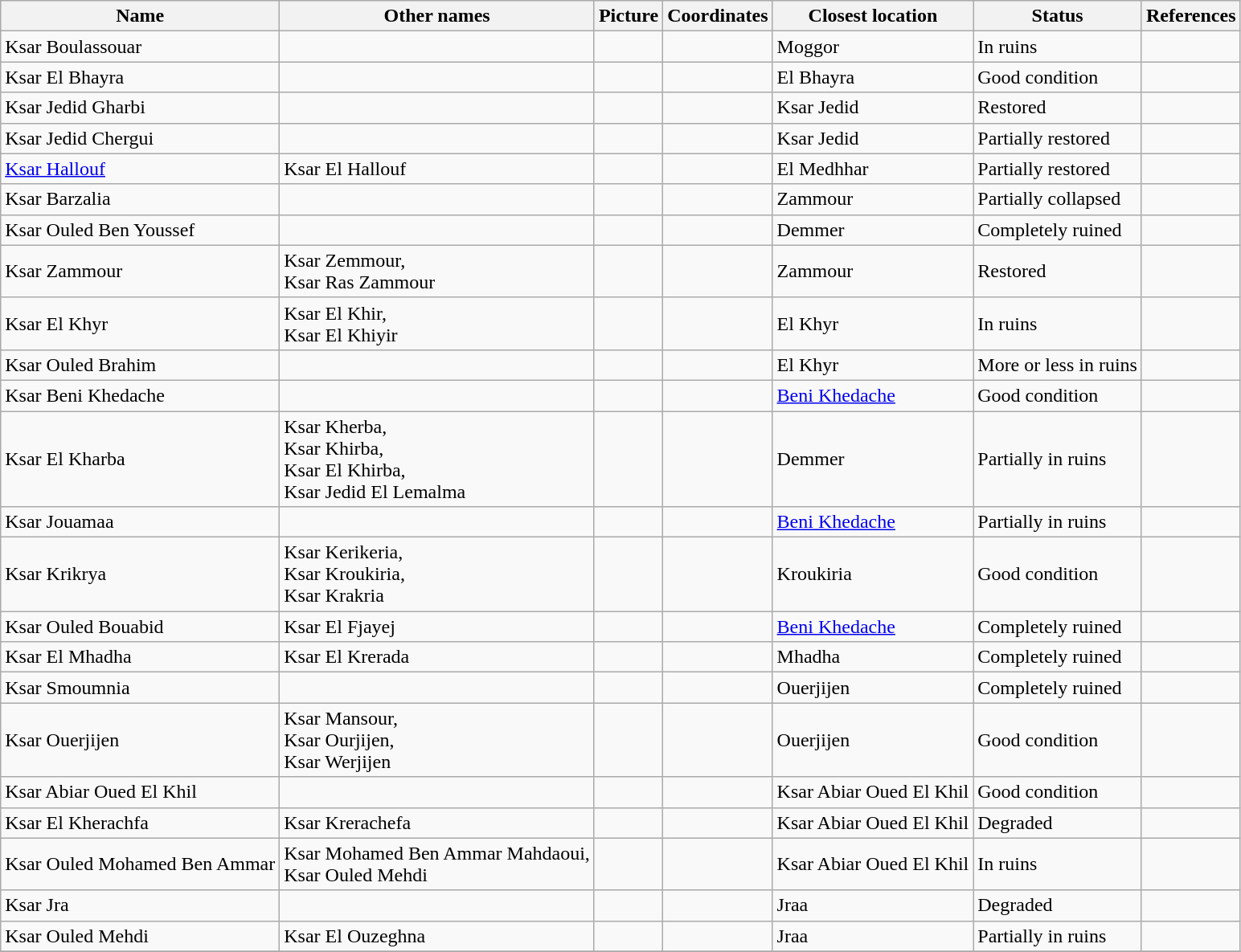<table class="wikitable sortable">
<tr>
<th>Name</th>
<th>Other names</th>
<th>Picture</th>
<th>Coordinates</th>
<th>Closest location</th>
<th>Status</th>
<th>References</th>
</tr>
<tr>
<td>Ksar Boulassouar</td>
<td></td>
<td align=center></td>
<td></td>
<td>Moggor</td>
<td>In ruins</td>
<td></td>
</tr>
<tr>
<td>Ksar El Bhayra</td>
<td></td>
<td align=center></td>
<td></td>
<td>El Bhayra</td>
<td>Good condition</td>
<td></td>
</tr>
<tr>
<td>Ksar Jedid Gharbi</td>
<td></td>
<td align=center></td>
<td></td>
<td>Ksar Jedid</td>
<td>Restored</td>
<td></td>
</tr>
<tr>
<td>Ksar Jedid Chergui</td>
<td></td>
<td align=center></td>
<td></td>
<td>Ksar Jedid</td>
<td>Partially restored</td>
<td></td>
</tr>
<tr>
<td><a href='#'>Ksar Hallouf</a></td>
<td>Ksar El Hallouf</td>
<td align=center></td>
<td></td>
<td>El Medhhar</td>
<td>Partially restored</td>
<td></td>
</tr>
<tr>
<td>Ksar Barzalia</td>
<td></td>
<td align=center></td>
<td></td>
<td>Zammour</td>
<td>Partially collapsed</td>
<td></td>
</tr>
<tr>
<td>Ksar Ouled Ben Youssef</td>
<td></td>
<td align=center></td>
<td></td>
<td>Demmer</td>
<td>Completely ruined</td>
<td></td>
</tr>
<tr>
<td>Ksar Zammour</td>
<td>Ksar Zemmour,<br>Ksar Ras Zammour</td>
<td align=center></td>
<td></td>
<td>Zammour</td>
<td>Restored</td>
<td></td>
</tr>
<tr>
<td>Ksar El Khyr</td>
<td>Ksar El Khir,<br>Ksar El Khiyir</td>
<td align=center></td>
<td></td>
<td>El Khyr</td>
<td>In ruins</td>
<td></td>
</tr>
<tr>
<td>Ksar Ouled Brahim</td>
<td></td>
<td align=center></td>
<td></td>
<td>El Khyr</td>
<td>More or less in ruins</td>
<td></td>
</tr>
<tr>
<td>Ksar Beni Khedache</td>
<td></td>
<td align=center></td>
<td></td>
<td><a href='#'>Beni Khedache</a></td>
<td>Good condition</td>
<td></td>
</tr>
<tr>
<td>Ksar El Kharba</td>
<td>Ksar Kherba,<br>Ksar Khirba,<br>Ksar El Khirba,<br>Ksar Jedid El Lemalma</td>
<td align=center></td>
<td></td>
<td>Demmer</td>
<td>Partially in ruins</td>
<td></td>
</tr>
<tr>
<td>Ksar Jouamaa</td>
<td></td>
<td align=center></td>
<td></td>
<td><a href='#'>Beni Khedache</a></td>
<td>Partially in ruins</td>
<td></td>
</tr>
<tr>
<td>Ksar Krikrya</td>
<td>Ksar Kerikeria,<br>Ksar Kroukiria,<br>Ksar Krakria</td>
<td align=center></td>
<td></td>
<td>Kroukiria</td>
<td>Good condition</td>
<td></td>
</tr>
<tr>
<td>Ksar Ouled Bouabid</td>
<td>Ksar El Fjayej</td>
<td align=center></td>
<td></td>
<td><a href='#'>Beni Khedache</a></td>
<td>Completely ruined</td>
<td></td>
</tr>
<tr>
<td>Ksar El Mhadha</td>
<td>Ksar El Krerada</td>
<td align=center></td>
<td></td>
<td>Mhadha</td>
<td>Completely ruined</td>
<td></td>
</tr>
<tr>
<td>Ksar Smoumnia</td>
<td></td>
<td align=center></td>
<td></td>
<td>Ouerjijen</td>
<td>Completely ruined</td>
<td></td>
</tr>
<tr>
<td>Ksar Ouerjijen</td>
<td>Ksar Mansour,<br>Ksar Ourjijen,<br>Ksar Werjijen</td>
<td align=center></td>
<td></td>
<td>Ouerjijen</td>
<td>Good condition</td>
<td></td>
</tr>
<tr>
<td>Ksar Abiar Oued El Khil</td>
<td></td>
<td align=center></td>
<td></td>
<td>Ksar Abiar Oued El Khil</td>
<td>Good condition</td>
<td></td>
</tr>
<tr>
<td>Ksar El Kherachfa</td>
<td>Ksar Krerachefa</td>
<td align=center></td>
<td></td>
<td>Ksar Abiar Oued El Khil</td>
<td>Degraded</td>
<td></td>
</tr>
<tr>
<td>Ksar Ouled Mohamed Ben Ammar</td>
<td>Ksar Mohamed Ben Ammar Mahdaoui,<br>Ksar Ouled Mehdi</td>
<td align=center></td>
<td></td>
<td>Ksar Abiar Oued El Khil</td>
<td>In ruins</td>
<td></td>
</tr>
<tr>
<td>Ksar Jra</td>
<td></td>
<td align=center></td>
<td></td>
<td>Jraa</td>
<td>Degraded</td>
<td></td>
</tr>
<tr>
<td>Ksar Ouled Mehdi</td>
<td>Ksar El Ouzeghna</td>
<td align=center></td>
<td></td>
<td>Jraa</td>
<td>Partially in ruins</td>
<td></td>
</tr>
<tr>
</tr>
</table>
